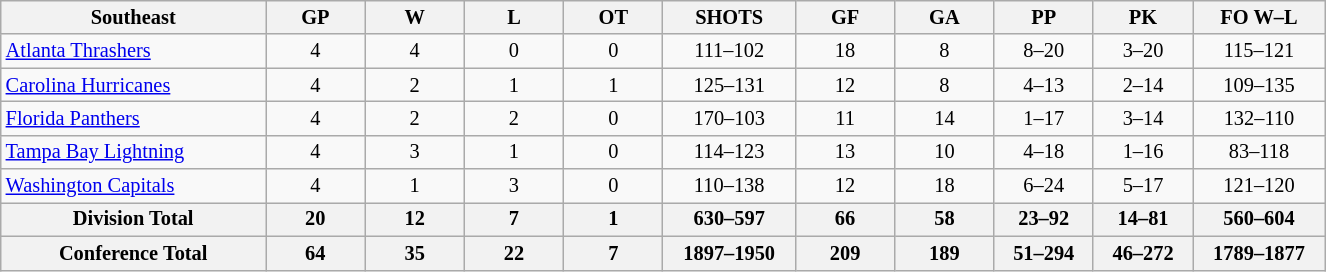<table class="wikitable" style="text-align:center; width:65em; font-size:85%;">
<tr>
<th width="20%">Southeast</th>
<th width="7.5%">GP</th>
<th width="7.5%">W</th>
<th width="7.5%">L</th>
<th width="7.5%">OT</th>
<th width="10%">SHOTS</th>
<th width="7.5%">GF</th>
<th width="7.5%">GA</th>
<th width="7.5%">PP</th>
<th width="7.5%">PK</th>
<th width="10%">FO W–L</th>
</tr>
<tr>
<td align=left><a href='#'>Atlanta Thrashers</a></td>
<td>4</td>
<td>4</td>
<td>0</td>
<td>0</td>
<td>111–102</td>
<td>18</td>
<td>8</td>
<td>8–20</td>
<td>3–20</td>
<td>115–121</td>
</tr>
<tr>
<td align=left><a href='#'>Carolina Hurricanes</a></td>
<td>4</td>
<td>2</td>
<td>1</td>
<td>1</td>
<td>125–131</td>
<td>12</td>
<td>8</td>
<td>4–13</td>
<td>2–14</td>
<td>109–135</td>
</tr>
<tr>
<td align=left><a href='#'>Florida Panthers</a></td>
<td>4</td>
<td>2</td>
<td>2</td>
<td>0</td>
<td>170–103</td>
<td>11</td>
<td>14</td>
<td>1–17</td>
<td>3–14</td>
<td>132–110</td>
</tr>
<tr>
<td align=left><a href='#'>Tampa Bay Lightning</a></td>
<td>4</td>
<td>3</td>
<td>1</td>
<td>0</td>
<td>114–123</td>
<td>13</td>
<td>10</td>
<td>4–18</td>
<td>1–16</td>
<td>83–118</td>
</tr>
<tr>
<td align=left><a href='#'>Washington Capitals</a></td>
<td>4</td>
<td>1</td>
<td>3</td>
<td>0</td>
<td>110–138</td>
<td>12</td>
<td>18</td>
<td>6–24</td>
<td>5–17</td>
<td>121–120</td>
</tr>
<tr>
<th>Division Total</th>
<th>20</th>
<th>12</th>
<th>7</th>
<th>1</th>
<th>630–597</th>
<th>66</th>
<th>58</th>
<th>23–92</th>
<th>14–81</th>
<th>560–604</th>
</tr>
<tr>
<th>Conference Total</th>
<th>64</th>
<th>35</th>
<th>22</th>
<th>7</th>
<th>1897–1950</th>
<th>209</th>
<th>189</th>
<th>51–294</th>
<th>46–272</th>
<th>1789–1877</th>
</tr>
</table>
